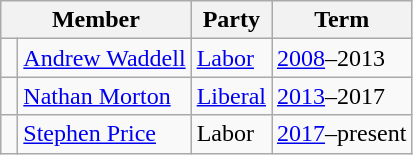<table class="wikitable">
<tr>
<th colspan="2">Member</th>
<th>Party</th>
<th>Term</th>
</tr>
<tr>
<td> </td>
<td><a href='#'>Andrew Waddell</a></td>
<td><a href='#'>Labor</a></td>
<td><a href='#'>2008</a>–2013</td>
</tr>
<tr>
<td> </td>
<td><a href='#'>Nathan Morton</a></td>
<td><a href='#'>Liberal</a></td>
<td><a href='#'>2013</a>–2017</td>
</tr>
<tr>
<td> </td>
<td><a href='#'>Stephen Price</a></td>
<td>Labor</td>
<td><a href='#'>2017</a>–present</td>
</tr>
</table>
